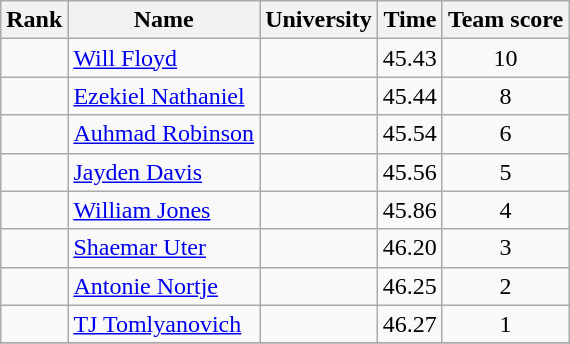<table class="wikitable sortable" style="text-align:center">
<tr>
<th>Rank</th>
<th>Name</th>
<th>University</th>
<th>Time</th>
<th>Team score</th>
</tr>
<tr>
<td></td>
<td align=left> <a href='#'>Will Floyd</a></td>
<td></td>
<td>45.43</td>
<td>10 </td>
</tr>
<tr>
<td></td>
<td align=left> <a href='#'>Ezekiel Nathaniel</a></td>
<td></td>
<td>45.44</td>
<td>8</td>
</tr>
<tr>
<td></td>
<td align=left> <a href='#'>Auhmad Robinson</a></td>
<td></td>
<td>45.54</td>
<td>6</td>
</tr>
<tr>
<td></td>
<td align=left> <a href='#'>Jayden Davis</a></td>
<td></td>
<td>45.56</td>
<td>5</td>
</tr>
<tr>
<td></td>
<td align=left> <a href='#'> William Jones</a></td>
<td></td>
<td>45.86</td>
<td>4</td>
</tr>
<tr>
<td></td>
<td align=left> <a href='#'>Shaemar Uter</a></td>
<td></td>
<td>46.20</td>
<td>3</td>
</tr>
<tr>
<td></td>
<td align=left> <a href='#'>Antonie Nortje</a></td>
<td></td>
<td>46.25</td>
<td>2</td>
</tr>
<tr>
<td></td>
<td align=left> <a href='#'>TJ Tomlyanovich</a></td>
<td></td>
<td>46.27</td>
<td>1</td>
</tr>
<tr>
</tr>
</table>
